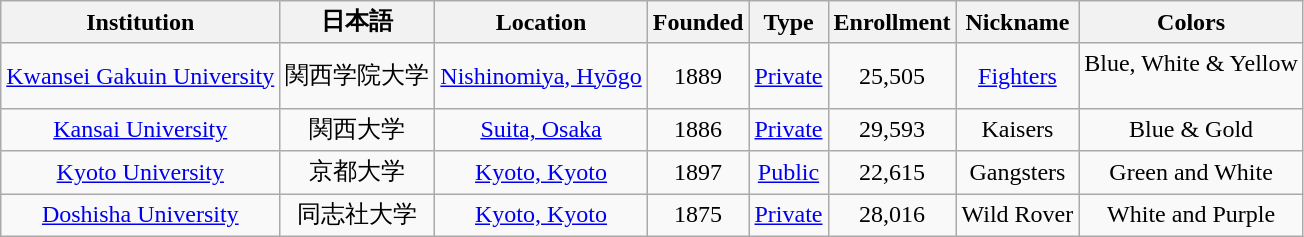<table class="wikitable sortable" style="text-align: center;">
<tr>
<th>Institution</th>
<th>日本語</th>
<th>Location</th>
<th>Founded</th>
<th>Type</th>
<th>Enrollment</th>
<th>Nickname</th>
<th>Colors</th>
</tr>
<tr>
<td><a href='#'>Kwansei Gakuin University</a></td>
<td>関西学院大学</td>
<td><a href='#'>Nishinomiya, Hyōgo</a></td>
<td>1889</td>
<td><a href='#'>Private</a></td>
<td>25,505</td>
<td><a href='#'>Fighters</a></td>
<td>Blue, White & Yellow <br>  </td>
</tr>
<tr>
<td><a href='#'>Kansai University</a></td>
<td>関西大学</td>
<td><a href='#'>Suita, Osaka</a></td>
<td>1886</td>
<td><a href='#'>Private</a></td>
<td>29,593</td>
<td>Kaisers</td>
<td>Blue & Gold</td>
</tr>
<tr>
<td><a href='#'>Kyoto University</a></td>
<td>京都大学</td>
<td><a href='#'>Kyoto, Kyoto</a></td>
<td>1897</td>
<td><a href='#'>Public</a></td>
<td>22,615</td>
<td>Gangsters</td>
<td>Green and White</td>
</tr>
<tr>
<td><a href='#'>Doshisha University</a></td>
<td>同志社大学</td>
<td><a href='#'>Kyoto, Kyoto</a></td>
<td>1875</td>
<td><a href='#'>Private</a></td>
<td>28,016</td>
<td>Wild Rover</td>
<td>White and Purple  </td>
</tr>
</table>
